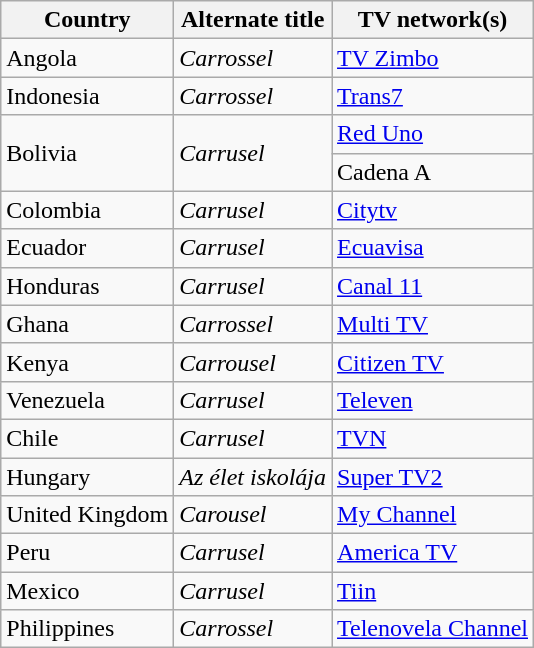<table class="wikitable">
<tr>
<th>Country</th>
<th>Alternate title</th>
<th>TV network(s)</th>
</tr>
<tr>
<td>Angola</td>
<td><em>Carrossel</em></td>
<td><a href='#'>TV Zimbo</a></td>
</tr>
<tr>
<td>Indonesia</td>
<td><em>Carrossel</em></td>
<td><a href='#'>Trans7</a></td>
</tr>
<tr>
<td rowspan="2">Bolivia</td>
<td rowspan="2"><em>Carrusel</em></td>
<td><a href='#'>Red Uno</a></td>
</tr>
<tr>
<td>Cadena A</td>
</tr>
<tr>
<td>Colombia</td>
<td><em>Carrusel</em></td>
<td><a href='#'>Citytv</a></td>
</tr>
<tr>
<td>Ecuador</td>
<td><em>Carrusel</em></td>
<td><a href='#'>Ecuavisa</a></td>
</tr>
<tr>
<td>Honduras</td>
<td><em>Carrusel</em></td>
<td><a href='#'>Canal 11</a></td>
</tr>
<tr>
<td>Ghana</td>
<td><em>Carrossel</em></td>
<td><a href='#'>Multi TV</a></td>
</tr>
<tr>
<td>Kenya</td>
<td><em>Carrousel</em></td>
<td><a href='#'>Citizen TV</a></td>
</tr>
<tr>
<td>Venezuela</td>
<td><em>Carrusel</em></td>
<td><a href='#'>Televen</a></td>
</tr>
<tr>
<td>Chile</td>
<td><em>Carrusel</em></td>
<td><a href='#'>TVN</a></td>
</tr>
<tr>
<td>Hungary</td>
<td><em>Az élet iskolája</em></td>
<td><a href='#'>Super TV2</a></td>
</tr>
<tr>
<td>United Kingdom</td>
<td><em>Carousel</em></td>
<td><a href='#'>My Channel</a></td>
</tr>
<tr>
<td>Peru</td>
<td><em>Carrusel</em></td>
<td><a href='#'>America TV</a></td>
</tr>
<tr>
<td>Mexico</td>
<td><em>Carrusel</em></td>
<td><a href='#'>Tiin</a></td>
</tr>
<tr>
<td>Philippines</td>
<td><em>Carrossel</em></td>
<td><a href='#'>Telenovela Channel</a></td>
</tr>
</table>
